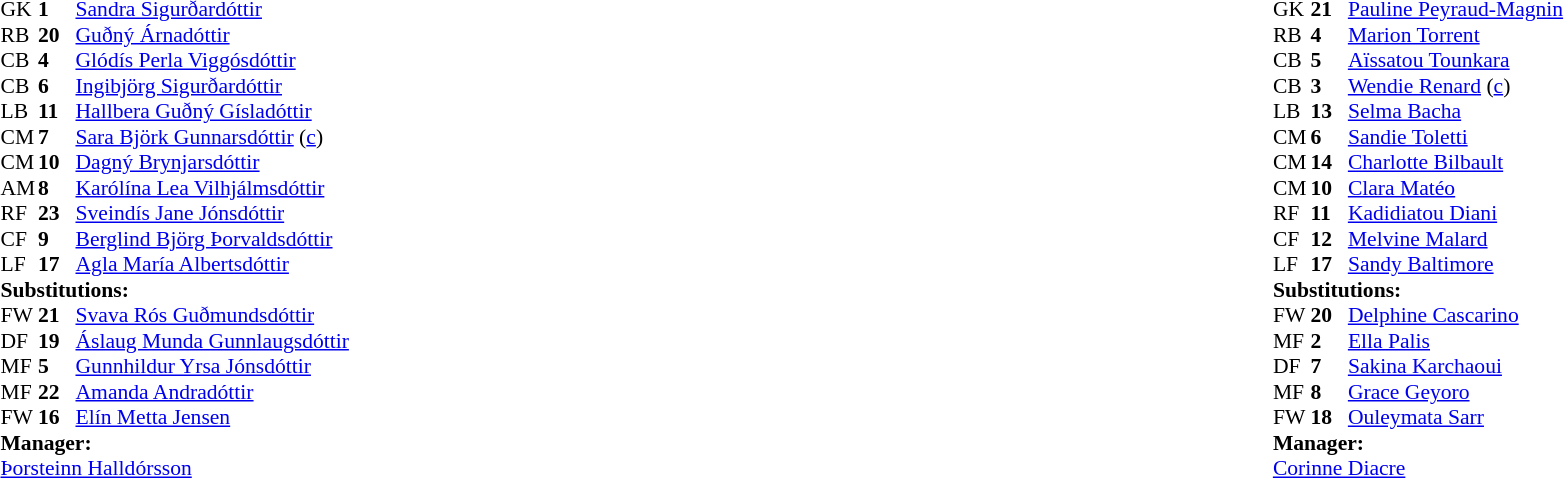<table width="100%">
<tr>
<td valign="top" width="40%"><br><table style="font-size:90%" cellspacing="0" cellpadding="0">
<tr>
<th width=25></th>
<th width=25></th>
</tr>
<tr>
<td>GK</td>
<td><strong>1</strong></td>
<td><a href='#'>Sandra Sigurðardóttir</a></td>
</tr>
<tr>
<td>RB</td>
<td><strong>20</strong></td>
<td><a href='#'>Guðný Árnadóttir</a></td>
<td></td>
<td></td>
</tr>
<tr>
<td>CB</td>
<td><strong>4</strong></td>
<td><a href='#'>Glódís Perla Viggósdóttir</a></td>
</tr>
<tr>
<td>CB</td>
<td><strong>6</strong></td>
<td><a href='#'>Ingibjörg Sigurðardóttir</a></td>
</tr>
<tr>
<td>LB</td>
<td><strong>11</strong></td>
<td><a href='#'>Hallbera Guðný Gísladóttir</a></td>
<td></td>
<td></td>
</tr>
<tr>
<td>CM</td>
<td><strong>7</strong></td>
<td><a href='#'>Sara Björk Gunnarsdóttir</a> (<a href='#'>c</a>)</td>
<td></td>
<td></td>
</tr>
<tr>
<td>CM</td>
<td><strong>10</strong></td>
<td><a href='#'>Dagný Brynjarsdóttir</a></td>
</tr>
<tr>
<td>AM</td>
<td><strong>8</strong></td>
<td><a href='#'>Karólína Lea Vilhjálmsdóttir</a></td>
<td></td>
</tr>
<tr>
<td>RF</td>
<td><strong>23</strong></td>
<td><a href='#'>Sveindís Jane Jónsdóttir</a></td>
<td></td>
<td></td>
</tr>
<tr>
<td>CF</td>
<td><strong>9</strong></td>
<td><a href='#'>Berglind Björg Þorvaldsdóttir</a></td>
<td></td>
</tr>
<tr>
<td>LF</td>
<td><strong>17</strong></td>
<td><a href='#'>Agla María Albertsdóttir</a></td>
<td></td>
<td></td>
</tr>
<tr>
<td colspan=3><strong>Substitutions:</strong></td>
</tr>
<tr>
<td>FW</td>
<td><strong>21</strong></td>
<td><a href='#'>Svava Rós Guðmundsdóttir</a></td>
<td></td>
<td></td>
</tr>
<tr>
<td>DF</td>
<td><strong>19</strong></td>
<td><a href='#'>Áslaug Munda Gunnlaugsdóttir</a></td>
<td></td>
<td></td>
</tr>
<tr>
<td>MF</td>
<td><strong>5</strong></td>
<td><a href='#'>Gunnhildur Yrsa Jónsdóttir</a></td>
<td></td>
<td></td>
</tr>
<tr>
<td>MF</td>
<td><strong>22</strong></td>
<td><a href='#'>Amanda Andradóttir</a></td>
<td></td>
<td></td>
</tr>
<tr>
<td>FW</td>
<td><strong>16</strong></td>
<td><a href='#'>Elín Metta Jensen</a></td>
<td></td>
<td></td>
</tr>
<tr>
<td colspan=3><strong>Manager:</strong></td>
</tr>
<tr>
<td colspan=3><a href='#'>Þorsteinn Halldórsson</a></td>
</tr>
</table>
</td>
<td valign="top"></td>
<td valign="top" width="50%"><br><table style="font-size:90%; margin:auto" cellspacing="0" cellpadding="0">
<tr>
<th width=25></th>
<th width=25></th>
</tr>
<tr>
<td>GK</td>
<td><strong>21</strong></td>
<td><a href='#'>Pauline Peyraud-Magnin</a></td>
</tr>
<tr>
<td>RB</td>
<td><strong>4</strong></td>
<td><a href='#'>Marion Torrent</a></td>
</tr>
<tr>
<td>CB</td>
<td><strong>5</strong></td>
<td><a href='#'>Aïssatou Tounkara</a></td>
</tr>
<tr>
<td>CB</td>
<td><strong>3</strong></td>
<td><a href='#'>Wendie Renard</a> (<a href='#'>c</a>)</td>
</tr>
<tr>
<td>LB</td>
<td><strong>13</strong></td>
<td><a href='#'>Selma Bacha</a></td>
<td></td>
<td></td>
</tr>
<tr>
<td>CM</td>
<td><strong>6</strong></td>
<td><a href='#'>Sandie Toletti</a></td>
<td></td>
<td></td>
</tr>
<tr>
<td>CM</td>
<td><strong>14</strong></td>
<td><a href='#'>Charlotte Bilbault</a></td>
<td></td>
<td></td>
</tr>
<tr>
<td>CM</td>
<td><strong>10</strong></td>
<td><a href='#'>Clara Matéo</a></td>
</tr>
<tr>
<td>RF</td>
<td><strong>11</strong></td>
<td><a href='#'>Kadidiatou Diani</a></td>
<td></td>
<td></td>
</tr>
<tr>
<td>CF</td>
<td><strong>12</strong></td>
<td><a href='#'>Melvine Malard</a></td>
<td></td>
<td></td>
</tr>
<tr>
<td>LF</td>
<td><strong>17</strong></td>
<td><a href='#'>Sandy Baltimore</a></td>
</tr>
<tr>
<td colspan=3><strong>Substitutions:</strong></td>
</tr>
<tr>
<td>FW</td>
<td><strong>20</strong></td>
<td><a href='#'>Delphine Cascarino</a></td>
<td></td>
<td></td>
</tr>
<tr>
<td>MF</td>
<td><strong>2</strong></td>
<td><a href='#'>Ella Palis</a></td>
<td></td>
<td></td>
</tr>
<tr>
<td>DF</td>
<td><strong>7</strong></td>
<td><a href='#'>Sakina Karchaoui</a></td>
<td></td>
<td></td>
</tr>
<tr>
<td>MF</td>
<td><strong>8</strong></td>
<td><a href='#'>Grace Geyoro</a></td>
<td></td>
<td></td>
</tr>
<tr>
<td>FW</td>
<td><strong>18</strong></td>
<td><a href='#'>Ouleymata Sarr</a></td>
<td></td>
<td></td>
</tr>
<tr>
<td colspan=3><strong>Manager:</strong></td>
</tr>
<tr>
<td colspan=3><a href='#'>Corinne Diacre</a></td>
</tr>
</table>
</td>
</tr>
</table>
